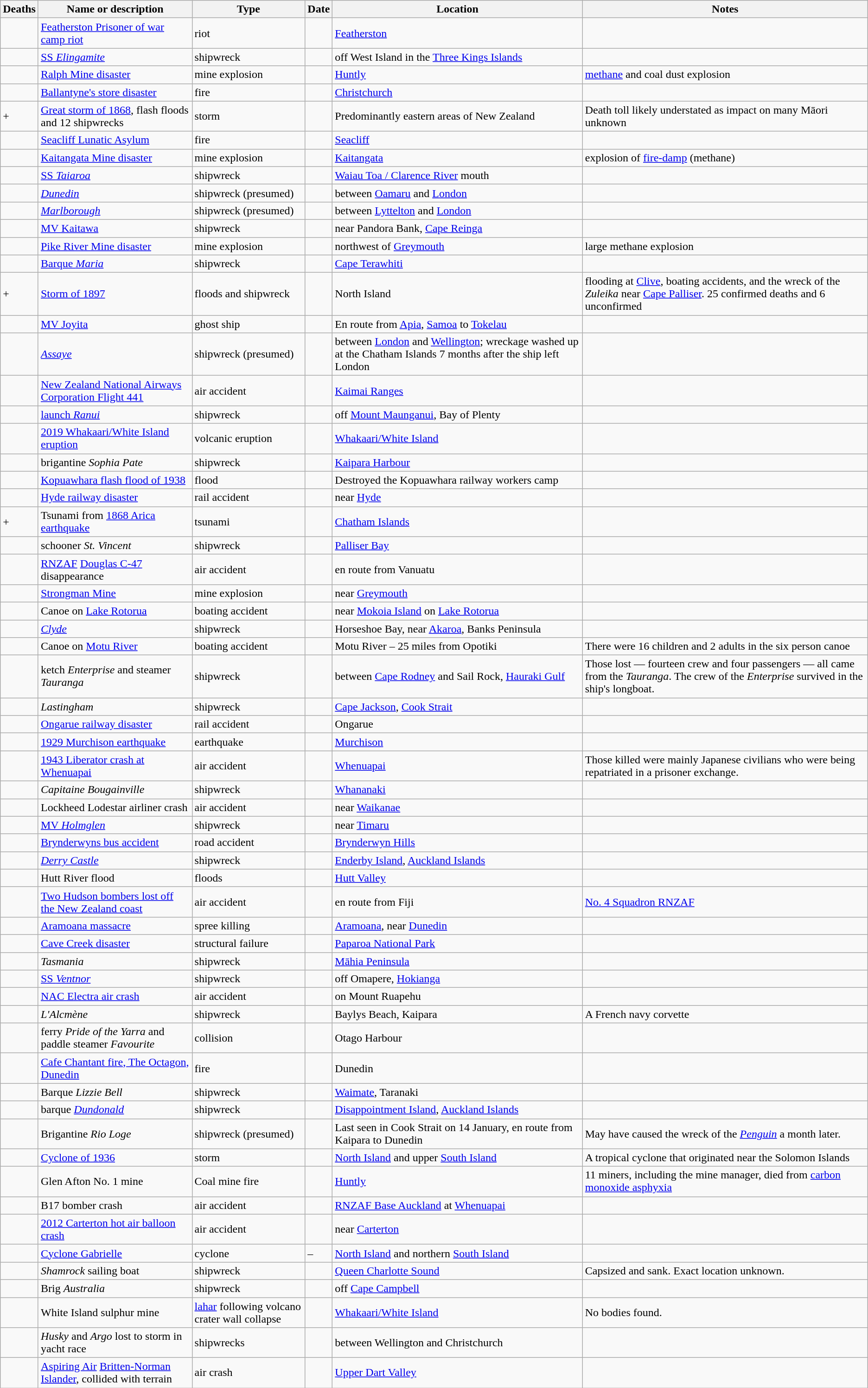<table class="sortable wikitable">
<tr>
<th>Deaths</th>
<th>Name or description</th>
<th>Type</th>
<th>Date</th>
<th>Location</th>
<th>Notes</th>
</tr>
<tr>
<td></td>
<td><a href='#'>Featherston Prisoner of war camp riot</a></td>
<td>riot</td>
<td></td>
<td><a href='#'>Featherston</a></td>
<td></td>
</tr>
<tr>
<td></td>
<td><a href='#'>SS <em>Elingamite</em></a></td>
<td>shipwreck</td>
<td></td>
<td>off West Island in the <a href='#'>Three Kings Islands</a></td>
<td></td>
</tr>
<tr>
<td></td>
<td><a href='#'>Ralph Mine disaster</a></td>
<td>mine explosion</td>
<td></td>
<td><a href='#'>Huntly</a></td>
<td><a href='#'>methane</a> and coal dust explosion</td>
</tr>
<tr>
<td></td>
<td><a href='#'>Ballantyne's store disaster</a></td>
<td>fire</td>
<td></td>
<td><a href='#'>Christchurch</a></td>
<td></td>
</tr>
<tr>
<td>+</td>
<td><a href='#'>Great storm of 1868</a>, flash floods and 12 shipwrecks</td>
<td>storm</td>
<td></td>
<td>Predominantly eastern areas of New Zealand</td>
<td>Death toll likely understated as impact on many Māori unknown</td>
</tr>
<tr>
<td></td>
<td><a href='#'>Seacliff Lunatic Asylum</a></td>
<td>fire</td>
<td></td>
<td><a href='#'>Seacliff</a></td>
<td></td>
</tr>
<tr>
<td></td>
<td><a href='#'>Kaitangata Mine disaster</a></td>
<td>mine explosion</td>
<td></td>
<td><a href='#'>Kaitangata</a></td>
<td>explosion of <a href='#'>fire-damp</a> (methane)</td>
</tr>
<tr>
<td></td>
<td><a href='#'>SS <em>Taiaroa</em></a></td>
<td>shipwreck</td>
<td></td>
<td><a href='#'>Waiau Toa / Clarence River</a> mouth</td>
<td></td>
</tr>
<tr>
<td></td>
<td><em><a href='#'>Dunedin</a></em></td>
<td>shipwreck (presumed)</td>
<td></td>
<td>between <a href='#'>Oamaru</a> and <a href='#'>London</a></td>
<td></td>
</tr>
<tr>
<td></td>
<td><em><a href='#'>Marlborough</a></em></td>
<td>shipwreck (presumed)</td>
<td></td>
<td>between <a href='#'>Lyttelton</a> and <a href='#'>London</a></td>
<td></td>
</tr>
<tr>
<td></td>
<td><a href='#'>MV Kaitawa</a></td>
<td>shipwreck</td>
<td></td>
<td>near Pandora Bank, <a href='#'>Cape Reinga</a></td>
<td></td>
</tr>
<tr>
<td></td>
<td><a href='#'>Pike River Mine disaster</a></td>
<td>mine explosion</td>
<td></td>
<td>northwest of <a href='#'>Greymouth</a></td>
<td>large methane explosion</td>
</tr>
<tr>
<td></td>
<td><a href='#'>Barque <em>Maria</em></a></td>
<td>shipwreck</td>
<td></td>
<td><a href='#'>Cape Terawhiti</a></td>
<td></td>
</tr>
<tr>
<td>+</td>
<td><a href='#'>Storm of 1897</a></td>
<td>floods and shipwreck</td>
<td></td>
<td>North Island</td>
<td>flooding at <a href='#'>Clive</a>, boating accidents, and the wreck of the <em>Zuleika</em> near <a href='#'>Cape Palliser</a>. 25 confirmed deaths and 6 unconfirmed</td>
</tr>
<tr>
<td></td>
<td><a href='#'>MV Joyita</a></td>
<td>ghost ship</td>
<td></td>
<td>En route from <a href='#'>Apia</a>, <a href='#'>Samoa</a> to <a href='#'>Tokelau</a></td>
<td></td>
</tr>
<tr>
<td></td>
<td><a href='#'><em>Assaye</em></a></td>
<td>shipwreck (presumed)</td>
<td></td>
<td>between <a href='#'>London</a> and <a href='#'>Wellington</a>; wreckage washed up at the Chatham Islands 7 months after the ship left London</td>
<td></td>
</tr>
<tr>
<td></td>
<td><a href='#'>New Zealand National Airways Corporation Flight 441</a></td>
<td>air accident</td>
<td></td>
<td><a href='#'>Kaimai Ranges</a></td>
<td></td>
</tr>
<tr>
<td></td>
<td><a href='#'>launch <em>Ranui</em></a></td>
<td>shipwreck</td>
<td></td>
<td>off <a href='#'>Mount Maunganui</a>, Bay of Plenty</td>
<td></td>
</tr>
<tr>
<td></td>
<td><a href='#'>2019 Whakaari/White Island eruption</a></td>
<td>volcanic eruption</td>
<td></td>
<td><a href='#'>Whakaari/White Island</a></td>
<td></td>
</tr>
<tr>
<td></td>
<td>brigantine <em>Sophia Pate</em></td>
<td>shipwreck</td>
<td></td>
<td><a href='#'>Kaipara Harbour</a></td>
<td></td>
</tr>
<tr>
<td></td>
<td><a href='#'>Kopuawhara flash flood of 1938</a></td>
<td>flood</td>
<td></td>
<td>Destroyed the Kopuawhara railway workers camp</td>
<td></td>
</tr>
<tr>
<td></td>
<td><a href='#'>Hyde railway disaster</a></td>
<td>rail accident</td>
<td></td>
<td>near <a href='#'>Hyde</a></td>
<td></td>
</tr>
<tr>
<td>+</td>
<td>Tsunami from <a href='#'>1868 Arica earthquake</a></td>
<td>tsunami</td>
<td></td>
<td><a href='#'>Chatham Islands</a></td>
<td></td>
</tr>
<tr>
<td></td>
<td>schooner <em>St. Vincent</em></td>
<td>shipwreck</td>
<td></td>
<td><a href='#'>Palliser Bay</a></td>
<td></td>
</tr>
<tr>
<td></td>
<td><a href='#'>RNZAF</a> <a href='#'>Douglas C-47</a> disappearance</td>
<td>air accident</td>
<td></td>
<td>en route from Vanuatu</td>
<td></td>
</tr>
<tr>
<td></td>
<td><a href='#'>Strongman Mine</a></td>
<td>mine explosion</td>
<td></td>
<td>near <a href='#'>Greymouth</a></td>
<td></td>
</tr>
<tr>
<td></td>
<td>Canoe on <a href='#'>Lake Rotorua</a></td>
<td>boating accident</td>
<td></td>
<td>near <a href='#'>Mokoia Island</a> on <a href='#'>Lake Rotorua</a></td>
<td></td>
</tr>
<tr>
<td></td>
<td><em><a href='#'>Clyde</a></em></td>
<td>shipwreck</td>
<td></td>
<td>Horseshoe Bay, near <a href='#'>Akaroa</a>, Banks Peninsula</td>
<td></td>
</tr>
<tr>
<td></td>
<td>Canoe on <a href='#'>Motu River</a></td>
<td>boating accident</td>
<td></td>
<td>Motu River – 25 miles from Opotiki</td>
<td>There were 16 children and 2 adults in the six person canoe</td>
</tr>
<tr>
<td></td>
<td>ketch <em>Enterprise</em> and steamer <em>Tauranga</em></td>
<td>shipwreck</td>
<td></td>
<td>between <a href='#'>Cape Rodney</a> and Sail Rock, <a href='#'>Hauraki Gulf</a></td>
<td>Those lost — fourteen crew and four passengers — all came from the <em>Tauranga</em>. The crew of the <em>Enterprise</em> survived in the ship's longboat.</td>
</tr>
<tr>
<td></td>
<td><em>Lastingham</em></td>
<td>shipwreck</td>
<td></td>
<td><a href='#'>Cape Jackson</a>, <a href='#'>Cook Strait</a></td>
<td></td>
</tr>
<tr>
<td></td>
<td><a href='#'>Ongarue railway disaster</a></td>
<td>rail accident</td>
<td></td>
<td>Ongarue</td>
<td></td>
</tr>
<tr>
<td></td>
<td><a href='#'>1929 Murchison earthquake</a></td>
<td>earthquake</td>
<td></td>
<td><a href='#'>Murchison</a></td>
<td></td>
</tr>
<tr>
<td></td>
<td><a href='#'>1943 Liberator crash at Whenuapai</a></td>
<td>air accident</td>
<td></td>
<td><a href='#'>Whenuapai</a></td>
<td>Those killed were mainly Japanese civilians who were being repatriated in a prisoner exchange.</td>
</tr>
<tr>
<td></td>
<td><em>Capitaine Bougainville</em></td>
<td>shipwreck</td>
<td></td>
<td><a href='#'>Whananaki</a></td>
<td></td>
</tr>
<tr>
<td></td>
<td>Lockheed Lodestar airliner crash</td>
<td>air accident</td>
<td></td>
<td>near <a href='#'>Waikanae</a></td>
<td></td>
</tr>
<tr>
<td></td>
<td><a href='#'>MV <em>Holmglen</em></a></td>
<td>shipwreck</td>
<td></td>
<td>near <a href='#'>Timaru</a></td>
<td></td>
</tr>
<tr>
<td></td>
<td><a href='#'>Brynderwyns bus accident</a></td>
<td>road accident</td>
<td></td>
<td><a href='#'>Brynderwyn Hills</a></td>
<td></td>
</tr>
<tr>
<td></td>
<td><em><a href='#'>Derry Castle</a></em></td>
<td>shipwreck</td>
<td></td>
<td><a href='#'>Enderby Island</a>, <a href='#'>Auckland Islands</a></td>
<td></td>
</tr>
<tr>
<td></td>
<td>Hutt River flood</td>
<td>floods</td>
<td></td>
<td><a href='#'>Hutt Valley</a></td>
<td></td>
</tr>
<tr>
<td></td>
<td><a href='#'>Two Hudson bombers lost off the New Zealand coast</a></td>
<td>air accident</td>
<td></td>
<td>en route from Fiji</td>
<td><a href='#'>No. 4 Squadron RNZAF</a></td>
</tr>
<tr>
<td></td>
<td><a href='#'>Aramoana massacre</a></td>
<td>spree killing</td>
<td></td>
<td><a href='#'>Aramoana</a>, near <a href='#'>Dunedin</a></td>
<td></td>
</tr>
<tr>
<td></td>
<td><a href='#'>Cave Creek disaster</a></td>
<td>structural failure</td>
<td></td>
<td><a href='#'>Paparoa National Park</a></td>
<td></td>
</tr>
<tr>
<td></td>
<td><em>Tasmania</em></td>
<td>shipwreck</td>
<td></td>
<td><a href='#'>Māhia Peninsula</a></td>
<td></td>
</tr>
<tr>
<td></td>
<td><a href='#'>SS <em>Ventnor</em></a></td>
<td>shipwreck</td>
<td></td>
<td>off Omapere, <a href='#'>Hokianga</a></td>
<td></td>
</tr>
<tr>
<td></td>
<td><a href='#'>NAC Electra air crash</a></td>
<td>air accident</td>
<td></td>
<td>on Mount Ruapehu</td>
<td></td>
</tr>
<tr>
<td></td>
<td><em>L'Alcmène</em></td>
<td>shipwreck</td>
<td></td>
<td>Baylys Beach, Kaipara</td>
<td>A French navy corvette</td>
</tr>
<tr>
<td></td>
<td>ferry <em>Pride of the Yarra</em> and paddle steamer <em>Favourite</em></td>
<td>collision</td>
<td></td>
<td>Otago Harbour</td>
<td></td>
</tr>
<tr>
<td></td>
<td><a href='#'>Cafe Chantant fire, The Octagon, Dunedin</a></td>
<td>fire</td>
<td></td>
<td>Dunedin</td>
<td></td>
</tr>
<tr>
<td></td>
<td>Barque <em>Lizzie Bell</em></td>
<td>shipwreck</td>
<td></td>
<td><a href='#'>Waimate</a>, Taranaki</td>
<td></td>
</tr>
<tr>
<td></td>
<td>barque <em><a href='#'>Dundonald</a></em></td>
<td>shipwreck</td>
<td></td>
<td><a href='#'>Disappointment Island</a>, <a href='#'>Auckland Islands</a></td>
<td></td>
</tr>
<tr>
<td></td>
<td>Brigantine <em>Rio Loge</em></td>
<td>shipwreck (presumed)</td>
<td></td>
<td>Last seen in Cook Strait on 14 January, en route from Kaipara to Dunedin</td>
<td>May have caused the wreck of the <em><a href='#'>Penguin</a></em> a month later.</td>
</tr>
<tr>
<td></td>
<td><a href='#'>Cyclone of 1936</a></td>
<td>storm</td>
<td></td>
<td><a href='#'>North Island</a> and upper <a href='#'>South Island</a></td>
<td>A tropical cyclone that originated near the Solomon Islands</td>
</tr>
<tr>
<td></td>
<td>Glen Afton No. 1 mine</td>
<td>Coal mine fire</td>
<td></td>
<td><a href='#'>Huntly</a></td>
<td>11 miners, including the mine manager, died from <a href='#'>carbon monoxide asphyxia</a></td>
</tr>
<tr>
<td></td>
<td>B17 bomber crash</td>
<td>air accident</td>
<td></td>
<td><a href='#'>RNZAF Base Auckland</a> at <a href='#'>Whenuapai</a></td>
<td></td>
</tr>
<tr>
<td></td>
<td><a href='#'>2012 Carterton hot air balloon crash</a></td>
<td>air accident</td>
<td></td>
<td>near <a href='#'>Carterton</a></td>
<td></td>
</tr>
<tr>
<td></td>
<td><a href='#'>Cyclone Gabrielle</a></td>
<td>cyclone</td>
<td>–</td>
<td><a href='#'>North Island</a> and northern <a href='#'>South Island</a></td>
<td></td>
</tr>
<tr>
<td></td>
<td><em>Shamrock</em> sailing boat</td>
<td>shipwreck</td>
<td></td>
<td><a href='#'>Queen Charlotte Sound</a></td>
<td>Capsized and sank. Exact location unknown.</td>
</tr>
<tr>
<td></td>
<td>Brig <em>Australia</em></td>
<td>shipwreck</td>
<td></td>
<td>off <a href='#'>Cape Campbell</a></td>
<td></td>
</tr>
<tr>
<td></td>
<td>White Island sulphur mine</td>
<td><a href='#'>lahar</a> following volcano crater wall collapse</td>
<td></td>
<td><a href='#'>Whakaari/White Island</a></td>
<td>No bodies found.</td>
</tr>
<tr>
<td></td>
<td><em>Husky</em> and <em>Argo</em> lost to storm in yacht race</td>
<td>shipwrecks</td>
<td></td>
<td>between Wellington and Christchurch</td>
<td></td>
</tr>
<tr>
<td></td>
<td><a href='#'>Aspiring Air</a> <a href='#'>Britten-Norman Islander</a>, collided with terrain</td>
<td>air crash</td>
<td></td>
<td><a href='#'>Upper Dart Valley</a></td>
<td></td>
</tr>
</table>
